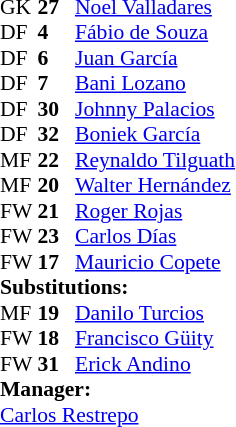<table style = "font-size: 90%" cellspacing = "0" cellpadding = "0">
<tr>
<td colspan = 4></td>
</tr>
<tr>
<th style="width:25px;"></th>
<th style="width:25px;"></th>
</tr>
<tr>
<td>GK</td>
<td><strong>27</strong></td>
<td> <a href='#'>Noel Valladares</a></td>
</tr>
<tr>
<td>DF</td>
<td><strong>4</strong></td>
<td> <a href='#'>Fábio de Souza</a></td>
</tr>
<tr>
<td>DF</td>
<td><strong>6</strong></td>
<td> <a href='#'>Juan García</a></td>
</tr>
<tr>
<td>DF</td>
<td><strong>7</strong></td>
<td> <a href='#'>Bani Lozano</a></td>
</tr>
<tr>
<td>DF</td>
<td><strong>30</strong></td>
<td> <a href='#'>Johnny Palacios</a></td>
<td></td>
<td></td>
</tr>
<tr>
<td>DF</td>
<td><strong>32</strong></td>
<td> <a href='#'>Boniek García</a></td>
</tr>
<tr>
<td>MF</td>
<td><strong>22</strong></td>
<td> <a href='#'>Reynaldo Tilguath</a></td>
</tr>
<tr>
<td>MF</td>
<td><strong>20</strong></td>
<td> <a href='#'>Walter Hernández</a></td>
<td></td>
<td></td>
</tr>
<tr>
<td>FW</td>
<td><strong>21</strong></td>
<td> <a href='#'>Roger Rojas</a></td>
<td></td>
<td></td>
</tr>
<tr>
<td>FW</td>
<td><strong>23</strong></td>
<td> <a href='#'>Carlos Días</a></td>
<td></td>
<td></td>
</tr>
<tr>
<td>FW</td>
<td><strong>17</strong></td>
<td> <a href='#'>Mauricio Copete</a></td>
<td></td>
<td></td>
<td></td>
<td></td>
</tr>
<tr>
<td colspan = 3><strong>Substitutions:</strong></td>
</tr>
<tr>
<td>MF</td>
<td><strong>19</strong></td>
<td> <a href='#'>Danilo Turcios</a></td>
<td></td>
<td></td>
</tr>
<tr>
<td>FW</td>
<td><strong>18</strong></td>
<td> <a href='#'>Francisco Güity</a></td>
<td></td>
<td></td>
</tr>
<tr>
<td>FW</td>
<td><strong>31</strong></td>
<td> <a href='#'>Erick Andino</a></td>
<td></td>
<td></td>
<td></td>
<td></td>
</tr>
<tr>
<td colspan = 3><strong>Manager:</strong></td>
</tr>
<tr>
<td colspan = 3> <a href='#'>Carlos Restrepo</a></td>
</tr>
</table>
